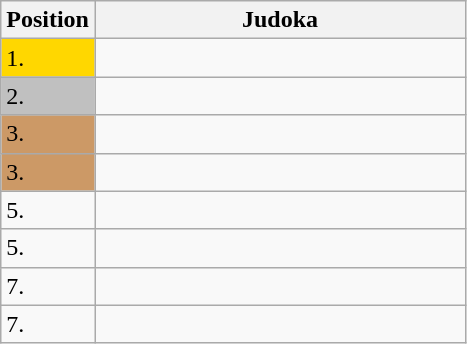<table class=wikitable>
<tr>
<th>Position</th>
<th width=240>Judoka</th>
</tr>
<tr>
<td bgcolor=gold>1.</td>
<td></td>
</tr>
<tr>
<td bgcolor=silver>2.</td>
<td></td>
</tr>
<tr>
<td bgcolor=CC9966>3.</td>
<td></td>
</tr>
<tr>
<td bgcolor=CC9966>3.</td>
<td></td>
</tr>
<tr>
<td>5.</td>
<td></td>
</tr>
<tr>
<td>5.</td>
<td></td>
</tr>
<tr>
<td>7.</td>
<td></td>
</tr>
<tr>
<td>7.</td>
<td></td>
</tr>
</table>
